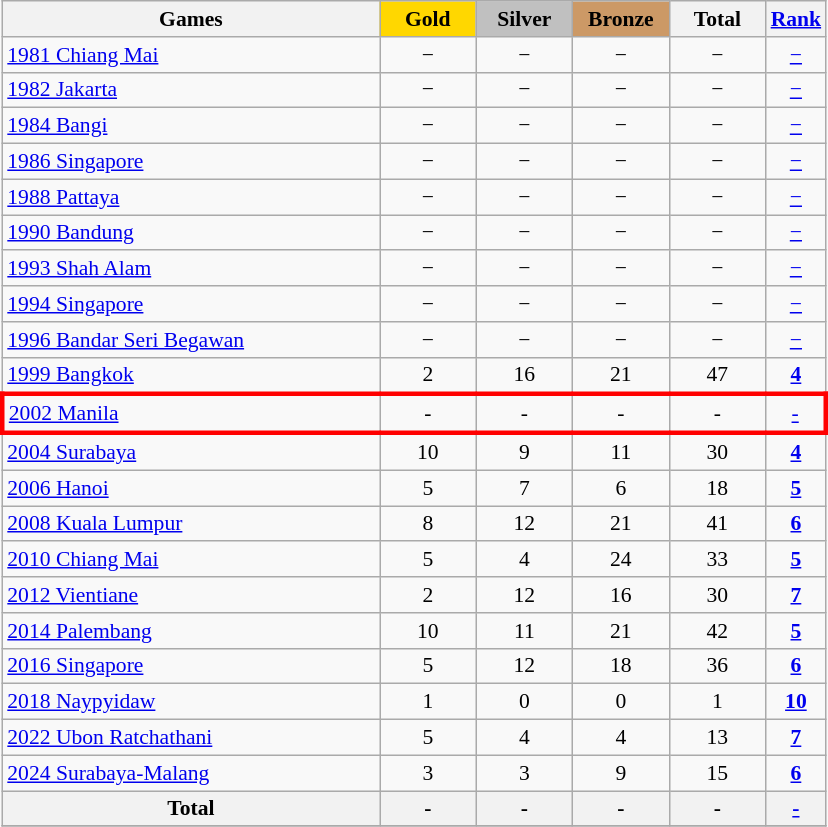<table class="wikitable" style="text-align:center; font-size:90%;">
<tr>
<th style="width:17em;">Games</th>
<th style="width:4em; background:gold;">Gold</th>
<th style="width:4em; background:silver;">Silver</th>
<th style="width:4em; background:#cc9966;">Bronze</th>
<th style="width:4em;">Total</th>
<th style="width:2em;"><a href='#'>Rank</a></th>
</tr>
<tr>
<td align=left> <a href='#'>1981 Chiang Mai</a></td>
<td>−</td>
<td>−</td>
<td>−</td>
<td>−</td>
<td><a href='#'>−</a></td>
</tr>
<tr>
<td align=left> <a href='#'>1982 Jakarta</a></td>
<td>−</td>
<td>−</td>
<td>−</td>
<td>−</td>
<td><a href='#'>−</a></td>
</tr>
<tr>
<td align=left> <a href='#'>1984 Bangi</a></td>
<td>−</td>
<td>−</td>
<td>−</td>
<td>−</td>
<td><a href='#'>−</a></td>
</tr>
<tr>
<td align=left> <a href='#'>1986 Singapore</a></td>
<td>−</td>
<td>−</td>
<td>−</td>
<td>−</td>
<td><a href='#'>−</a></td>
</tr>
<tr>
<td align=left> <a href='#'>1988 Pattaya</a></td>
<td>−</td>
<td>−</td>
<td>−</td>
<td>−</td>
<td><a href='#'>−</a></td>
</tr>
<tr>
<td align=left> <a href='#'>1990 Bandung</a></td>
<td>−</td>
<td>−</td>
<td>−</td>
<td>−</td>
<td><a href='#'>−</a></td>
</tr>
<tr>
<td align=left> <a href='#'>1993 Shah Alam</a></td>
<td>−</td>
<td>−</td>
<td>−</td>
<td>−</td>
<td><a href='#'>−</a></td>
</tr>
<tr>
<td align=left> <a href='#'>1994 Singapore</a></td>
<td>−</td>
<td>−</td>
<td>−</td>
<td>−</td>
<td><a href='#'>−</a></td>
</tr>
<tr>
<td align=left> <a href='#'>1996 Bandar Seri Begawan</a></td>
<td>−</td>
<td>−</td>
<td>−</td>
<td>−</td>
<td><a href='#'>−</a></td>
</tr>
<tr>
<td align=left> <a href='#'>1999 Bangkok</a></td>
<td>2</td>
<td>16</td>
<td>21</td>
<td>47</td>
<td><a href='#'><strong>4</strong></a></td>
</tr>
<tr style="border: 3px solid red">
<td align=left> <a href='#'>2002 Manila</a></td>
<td>-</td>
<td>-</td>
<td>-</td>
<td>-</td>
<td><a href='#'>-</a></td>
</tr>
<tr>
<td align=left> <a href='#'>2004 Surabaya</a></td>
<td>10</td>
<td>9</td>
<td>11</td>
<td>30</td>
<td><a href='#'><strong>4</strong></a></td>
</tr>
<tr>
<td align=left> <a href='#'>2006 Hanoi</a></td>
<td>5</td>
<td>7</td>
<td>6</td>
<td>18</td>
<td><a href='#'><strong>5</strong></a></td>
</tr>
<tr>
<td align=left> <a href='#'>2008 Kuala Lumpur</a></td>
<td>8</td>
<td>12</td>
<td>21</td>
<td>41</td>
<td><a href='#'><strong>6</strong></a></td>
</tr>
<tr>
<td align=left> <a href='#'>2010 Chiang Mai</a></td>
<td>5</td>
<td>4</td>
<td>24</td>
<td>33</td>
<td><a href='#'><strong>5</strong></a></td>
</tr>
<tr>
<td align=left> <a href='#'>2012 Vientiane</a></td>
<td>2</td>
<td>12</td>
<td>16</td>
<td>30</td>
<td><a href='#'><strong>7</strong></a></td>
</tr>
<tr>
<td align=left> <a href='#'>2014 Palembang</a></td>
<td>10</td>
<td>11</td>
<td>21</td>
<td>42</td>
<td><a href='#'><strong>5</strong></a></td>
</tr>
<tr>
<td align=left> <a href='#'>2016 Singapore</a></td>
<td>5</td>
<td>12</td>
<td>18</td>
<td>36</td>
<td><a href='#'><strong>6</strong></a></td>
</tr>
<tr>
<td align=left> <a href='#'>2018 Naypyidaw</a></td>
<td>1</td>
<td>0</td>
<td>0</td>
<td>1</td>
<td><a href='#'><strong>10</strong></a></td>
</tr>
<tr>
<td align=left> <a href='#'>2022 Ubon Ratchathani</a></td>
<td>5</td>
<td>4</td>
<td>4</td>
<td>13</td>
<td><a href='#'><strong>7</strong></a></td>
</tr>
<tr>
<td align=left> <a href='#'>2024 Surabaya-Malang</a></td>
<td>3</td>
<td>3</td>
<td>9</td>
<td>15</td>
<td><a href='#'><strong>6</strong></a></td>
</tr>
<tr>
<th><strong>Total</strong></th>
<th><strong>-</strong></th>
<th><strong>-</strong></th>
<th><strong>-</strong></th>
<th><strong>-</strong></th>
<th><strong><a href='#'>-</a></strong></th>
</tr>
<tr class="sortbottom">
</tr>
</table>
